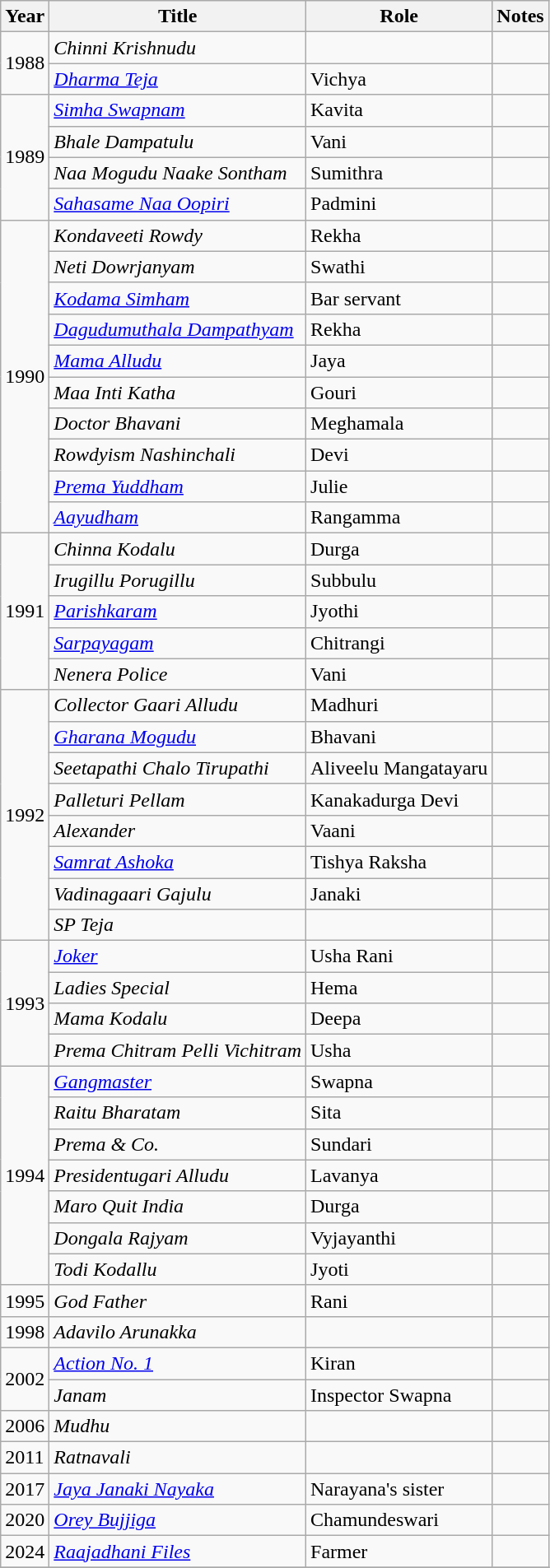<table class="wikitable sortable">
<tr>
<th>Year</th>
<th>Title</th>
<th>Role</th>
<th class="unsortable">Notes</th>
</tr>
<tr>
<td rowspan=2>1988</td>
<td><em>Chinni Krishnudu</em></td>
<td></td>
<td></td>
</tr>
<tr>
<td><em><a href='#'>Dharma Teja</a></em></td>
<td>Vichya</td>
<td></td>
</tr>
<tr>
<td rowspan=4>1989</td>
<td><em><a href='#'>Simha Swapnam</a></em></td>
<td>Kavita</td>
<td></td>
</tr>
<tr>
<td><em>Bhale Dampatulu</em></td>
<td>Vani</td>
<td></td>
</tr>
<tr>
<td><em>Naa Mogudu Naake Sontham</em></td>
<td>Sumithra</td>
<td></td>
</tr>
<tr>
<td><em><a href='#'>Sahasame Naa Oopiri</a></em></td>
<td>Padmini</td>
<td></td>
</tr>
<tr>
<td rowspan=10>1990</td>
<td><em>Kondaveeti Rowdy</em></td>
<td>Rekha</td>
<td></td>
</tr>
<tr>
<td><em>Neti Dowrjanyam</em></td>
<td>Swathi</td>
<td></td>
</tr>
<tr>
<td><em><a href='#'>Kodama Simham</a></em></td>
<td>Bar servant</td>
<td></td>
</tr>
<tr>
<td><em><a href='#'>Dagudumuthala Dampathyam</a></em></td>
<td>Rekha</td>
<td></td>
</tr>
<tr>
<td><em><a href='#'>Mama Alludu</a></em></td>
<td>Jaya</td>
<td></td>
</tr>
<tr>
<td><em>Maa Inti Katha</em></td>
<td>Gouri</td>
<td></td>
</tr>
<tr>
<td><em>Doctor Bhavani</em></td>
<td>Meghamala</td>
<td></td>
</tr>
<tr>
<td><em>Rowdyism Nashinchali</em></td>
<td>Devi</td>
<td></td>
</tr>
<tr>
<td><em><a href='#'>Prema Yuddham</a></em></td>
<td>Julie</td>
<td></td>
</tr>
<tr>
<td><em><a href='#'>Aayudham</a></em></td>
<td>Rangamma</td>
<td></td>
</tr>
<tr>
<td rowspan=5>1991</td>
<td><em>Chinna Kodalu</em></td>
<td>Durga</td>
<td></td>
</tr>
<tr>
<td><em>Irugillu Porugillu</em></td>
<td>Subbulu</td>
<td></td>
</tr>
<tr>
<td><em><a href='#'>Parishkaram</a></em></td>
<td>Jyothi</td>
<td></td>
</tr>
<tr>
<td><em><a href='#'>Sarpayagam</a></em></td>
<td>Chitrangi</td>
<td></td>
</tr>
<tr>
<td><em>Nenera Police</em></td>
<td>Vani</td>
<td></td>
</tr>
<tr>
<td rowspan=8>1992</td>
<td><em>Collector Gaari Alludu</em></td>
<td>Madhuri</td>
<td></td>
</tr>
<tr>
<td><em><a href='#'>Gharana Mogudu</a></em></td>
<td>Bhavani</td>
<td></td>
</tr>
<tr>
<td><em>Seetapathi Chalo Tirupathi</em></td>
<td>Aliveelu Mangatayaru</td>
<td></td>
</tr>
<tr>
<td><em>Palleturi Pellam</em></td>
<td>Kanakadurga Devi</td>
<td></td>
</tr>
<tr>
<td><em>Alexander</em></td>
<td>Vaani</td>
<td></td>
</tr>
<tr>
<td><em><a href='#'>Samrat Ashoka</a></em></td>
<td>Tishya Raksha</td>
<td></td>
</tr>
<tr>
<td><em>Vadinagaari Gajulu</em></td>
<td>Janaki</td>
<td></td>
</tr>
<tr>
<td><em>SP Teja</em></td>
<td></td>
<td></td>
</tr>
<tr>
<td rowspan=4>1993</td>
<td><em><a href='#'>Joker</a></em></td>
<td>Usha Rani</td>
<td></td>
</tr>
<tr>
<td><em>Ladies Special</em></td>
<td>Hema</td>
<td></td>
</tr>
<tr>
<td><em>Mama Kodalu</em></td>
<td>Deepa</td>
<td></td>
</tr>
<tr>
<td><em>Prema Chitram Pelli Vichitram</em></td>
<td>Usha</td>
<td></td>
</tr>
<tr>
<td rowspan=7>1994</td>
<td><em><a href='#'>Gangmaster</a></em></td>
<td>Swapna</td>
<td></td>
</tr>
<tr>
<td><em>Raitu Bharatam</em></td>
<td>Sita</td>
<td></td>
</tr>
<tr>
<td><em>Prema & Co.</em></td>
<td>Sundari</td>
<td></td>
</tr>
<tr>
<td><em>Presidentugari Alludu</em></td>
<td>Lavanya</td>
<td></td>
</tr>
<tr>
<td><em>Maro Quit India</em></td>
<td>Durga</td>
<td></td>
</tr>
<tr>
<td><em>Dongala Rajyam</em></td>
<td>Vyjayanthi</td>
<td></td>
</tr>
<tr>
<td><em>Todi Kodallu</em></td>
<td>Jyoti</td>
<td></td>
</tr>
<tr>
<td>1995</td>
<td><em>God Father</em></td>
<td>Rani</td>
<td></td>
</tr>
<tr>
<td>1998</td>
<td><em>Adavilo Arunakka</em></td>
<td></td>
<td></td>
</tr>
<tr>
<td rowspan=2>2002</td>
<td><em><a href='#'>Action No. 1</a></em></td>
<td>Kiran</td>
<td></td>
</tr>
<tr>
<td><em>Janam</em></td>
<td>Inspector Swapna</td>
<td></td>
</tr>
<tr>
<td>2006</td>
<td><em>Mudhu</em></td>
<td></td>
<td></td>
</tr>
<tr>
<td>2011</td>
<td><em>Ratnavali</em></td>
<td></td>
<td></td>
</tr>
<tr>
<td>2017</td>
<td><em><a href='#'>Jaya Janaki Nayaka</a></em></td>
<td>Narayana's sister</td>
<td></td>
</tr>
<tr>
<td>2020</td>
<td><em><a href='#'>Orey Bujjiga</a></em></td>
<td>Chamundeswari</td>
<td></td>
</tr>
<tr>
<td>2024</td>
<td><em><a href='#'>Raajadhani Files</a></em></td>
<td>Farmer</td>
<td></td>
</tr>
<tr>
</tr>
</table>
